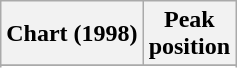<table class="wikitable sortable plainrowheaders" style="text-align:center">
<tr>
<th scope="col">Chart (1998)</th>
<th scope="col">Peak<br>position</th>
</tr>
<tr>
</tr>
<tr>
</tr>
<tr>
</tr>
<tr>
</tr>
<tr>
</tr>
<tr>
</tr>
<tr>
</tr>
<tr>
</tr>
<tr>
</tr>
</table>
